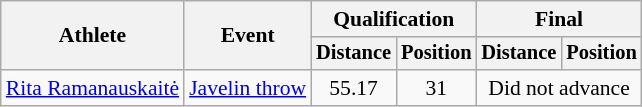<table class=wikitable style="font-size:90%">
<tr>
<th rowspan="2">Athlete</th>
<th rowspan="2">Event</th>
<th colspan="2">Qualification</th>
<th colspan="2">Final</th>
</tr>
<tr style="font-size:95%">
<th>Distance</th>
<th>Position</th>
<th>Distance</th>
<th>Position</th>
</tr>
<tr align=center>
<td align=left><a href='#'>Rita Ramanauskaitė</a></td>
<td align=left><a href='#'>Javelin throw</a></td>
<td>55.17</td>
<td>31</td>
<td colspan=2>Did not advance</td>
</tr>
</table>
